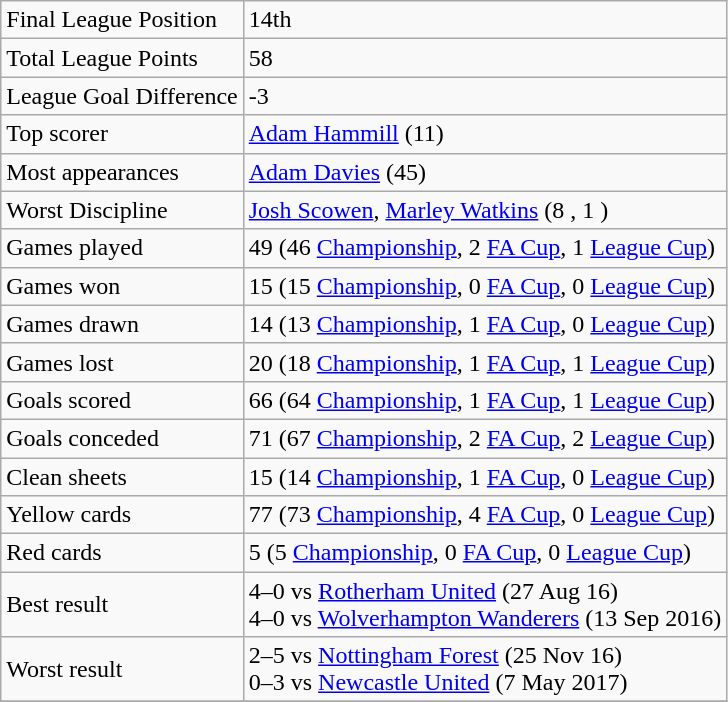<table class="wikitable">
<tr>
<td>Final League Position</td>
<td>14th</td>
</tr>
<tr>
<td>Total League Points</td>
<td>58</td>
</tr>
<tr>
<td>League Goal Difference</td>
<td>-3</td>
</tr>
<tr>
<td>Top scorer</td>
<td><a href='#'>Adam Hammill</a> (11)</td>
</tr>
<tr>
<td>Most appearances</td>
<td><a href='#'>Adam Davies</a> (45)</td>
</tr>
<tr>
<td>Worst Discipline</td>
<td><a href='#'>Josh Scowen</a>, <a href='#'>Marley Watkins</a> (8 , 1 )</td>
</tr>
<tr>
<td>Games played</td>
<td>49 (46 <a href='#'>Championship</a>, 2 <a href='#'>FA Cup</a>, 1 <a href='#'>League Cup</a>)</td>
</tr>
<tr>
<td>Games won</td>
<td>15 (15 <a href='#'>Championship</a>, 0 <a href='#'>FA Cup</a>, 0 <a href='#'>League Cup</a>)</td>
</tr>
<tr>
<td>Games drawn</td>
<td>14 (13 <a href='#'>Championship</a>, 1 <a href='#'>FA Cup</a>, 0 <a href='#'>League Cup</a>)</td>
</tr>
<tr>
<td>Games lost</td>
<td>20 (18 <a href='#'>Championship</a>, 1 <a href='#'>FA Cup</a>, 1 <a href='#'>League Cup</a>)</td>
</tr>
<tr>
<td>Goals scored</td>
<td>66 (64 <a href='#'>Championship</a>, 1 <a href='#'>FA Cup</a>, 1 <a href='#'>League Cup</a>)</td>
</tr>
<tr>
<td>Goals conceded</td>
<td>71 (67 <a href='#'>Championship</a>, 2 <a href='#'>FA Cup</a>, 2 <a href='#'>League Cup</a>)</td>
</tr>
<tr>
<td>Clean sheets</td>
<td>15 (14 <a href='#'>Championship</a>, 1 <a href='#'>FA Cup</a>, 0 <a href='#'>League Cup</a>)</td>
</tr>
<tr>
<td>Yellow cards</td>
<td>77 (73 <a href='#'>Championship</a>, 4 <a href='#'>FA Cup</a>, 0 <a href='#'>League Cup</a>)</td>
</tr>
<tr>
<td>Red cards</td>
<td>5 (5 <a href='#'>Championship</a>, 0 <a href='#'>FA Cup</a>, 0 <a href='#'>League Cup</a>)</td>
</tr>
<tr>
<td>Best result</td>
<td>4–0 vs <a href='#'>Rotherham United</a> (27 Aug 16)<br> 4–0 vs <a href='#'>Wolverhampton Wanderers</a> (13 Sep 2016)</td>
</tr>
<tr>
<td>Worst result</td>
<td>2–5 vs <a href='#'>Nottingham Forest</a> (25 Nov 16)<br> 0–3 vs <a href='#'>Newcastle United</a> (7 May 2017)</td>
</tr>
<tr>
</tr>
</table>
